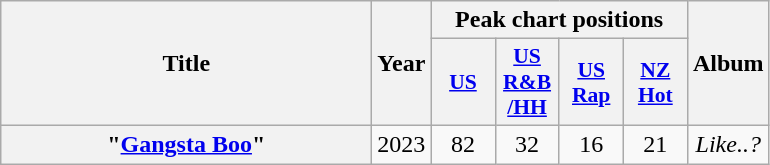<table class="wikitable plainrowheaders" style="text-align:center;">
<tr>
<th scope="col" rowspan="2" style="width:15em;">Title</th>
<th scope="col" rowspan="2">Year</th>
<th scope="col" colspan="4">Peak chart positions</th>
<th scope="col" rowspan="2">Album</th>
</tr>
<tr>
<th scope="col" style="width:2.5em;font-size:90%;"><a href='#'>US</a><br></th>
<th scope="col" style="width:2.5em;font-size:90%;"><a href='#'>US<br>R&B<br>/HH</a><br></th>
<th scope="col" style="width:2.5em;font-size:90%;"><a href='#'>US<br>Rap</a><br></th>
<th scope="col" style="width:2.5em;font-size:90%;"><a href='#'>NZ<br>Hot</a><br></th>
</tr>
<tr>
<th scope="row">"<a href='#'>Gangsta Boo</a>"<br></th>
<td>2023</td>
<td>82</td>
<td>32</td>
<td>16</td>
<td>21</td>
<td><em>Like..?</em></td>
</tr>
</table>
